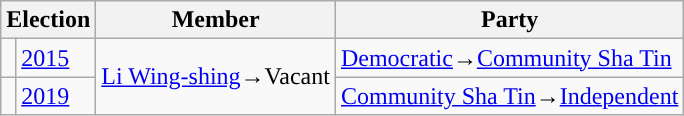<table class="wikitable">
<tr>
<th colspan="2">Election</th>
<th>Member</th>
<th>Party</th>
</tr>
<tr>
<td style="background-color: "></td>
<td><a href='#'>2015</a></td>
<td rowspan=2><a href='#'>Li Wing-shing</a>→Vacant</td>
<td><a href='#'>Democratic</a>→<a href='#'>Community Sha Tin</a></td>
</tr>
<tr>
<td style="background-color: "></td>
<td><a href='#'>2019</a></td>
<td><a href='#'>Community Sha Tin</a>→<a href='#'>Independent</a></td>
</tr>
</table>
